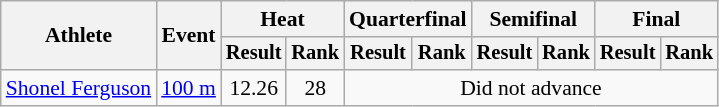<table class="wikitable" style="font-size:90%">
<tr>
<th rowspan="2">Athlete</th>
<th rowspan="2">Event</th>
<th colspan="2">Heat</th>
<th colspan="2">Quarterfinal</th>
<th colspan="2">Semifinal</th>
<th colspan="2">Final</th>
</tr>
<tr style="font-size:95%">
<th>Result</th>
<th>Rank</th>
<th>Result</th>
<th>Rank</th>
<th>Result</th>
<th>Rank</th>
<th>Result</th>
<th>Rank</th>
</tr>
<tr align=center>
<td align=left><a href='#'>Shonel Ferguson</a></td>
<td align=left><a href='#'>100 m</a></td>
<td>12.26</td>
<td>28</td>
<td colspan=6>Did not advance</td>
</tr>
</table>
